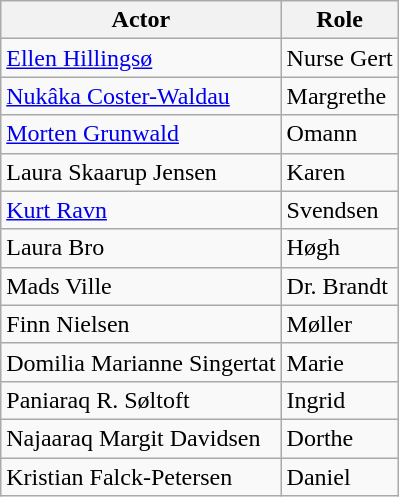<table class="wikitable">
<tr>
<th>Actor</th>
<th>Role</th>
</tr>
<tr>
<td><a href='#'>Ellen Hillingsø</a></td>
<td>Nurse Gert</td>
</tr>
<tr>
<td><a href='#'>Nukâka Coster-Waldau</a></td>
<td>Margrethe</td>
</tr>
<tr>
<td><a href='#'>Morten Grunwald</a></td>
<td>Omann</td>
</tr>
<tr>
<td>Laura Skaarup Jensen</td>
<td>Karen</td>
</tr>
<tr>
<td><a href='#'>Kurt Ravn</a></td>
<td>Svendsen</td>
</tr>
<tr>
<td>Laura Bro</td>
<td>Høgh</td>
</tr>
<tr>
<td>Mads Ville</td>
<td>Dr. Brandt</td>
</tr>
<tr>
<td>Finn Nielsen</td>
<td>Møller</td>
</tr>
<tr>
<td>Domilia Marianne Singertat</td>
<td>Marie</td>
</tr>
<tr>
<td>Paniaraq R. Søltoft</td>
<td>Ingrid</td>
</tr>
<tr>
<td>Najaaraq Margit Davidsen</td>
<td>Dorthe</td>
</tr>
<tr>
<td>Kristian Falck-Petersen</td>
<td>Daniel</td>
</tr>
</table>
